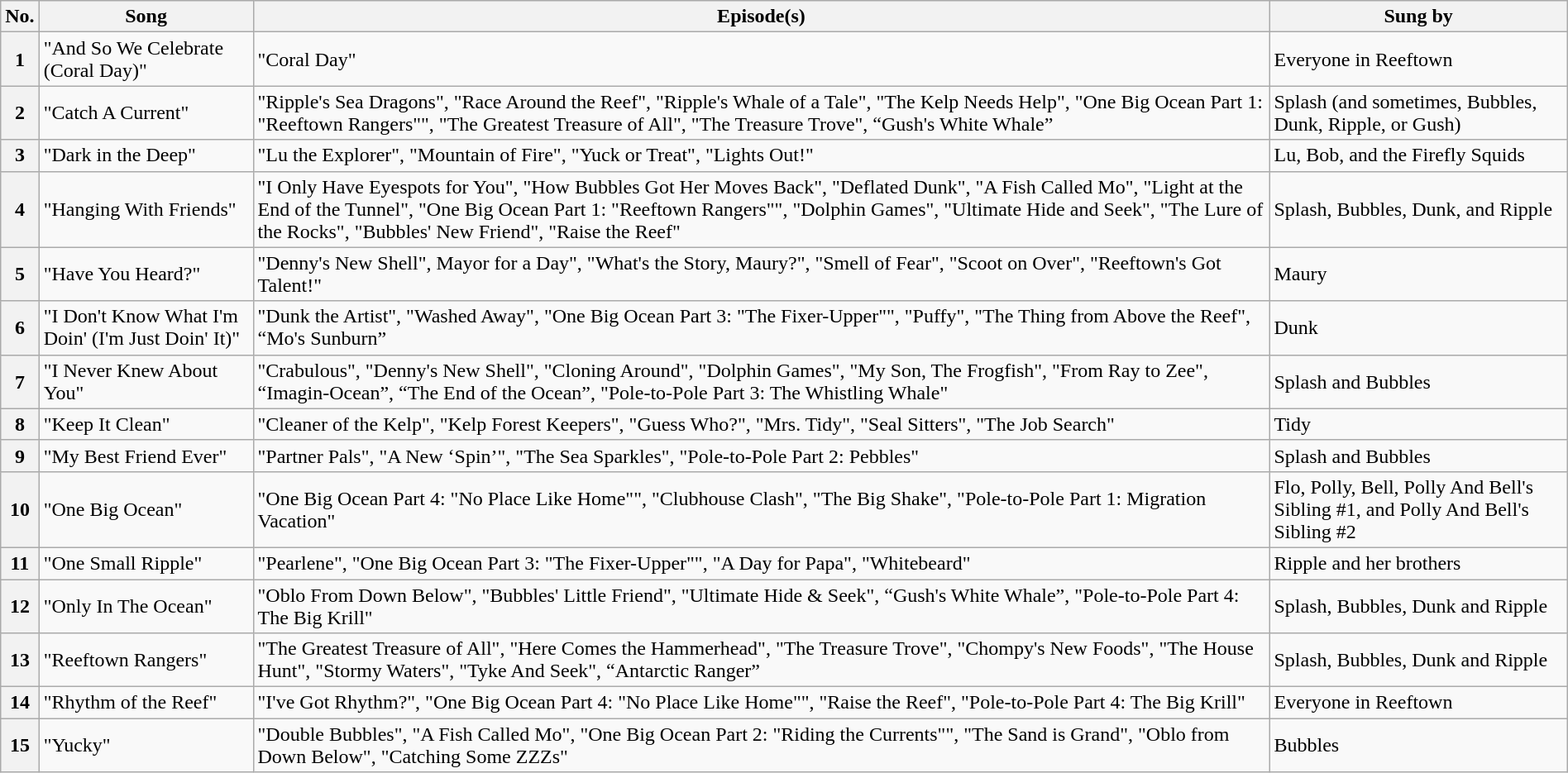<table class="wikitable plainrowheaders" style="width:100%;margin:auto;">
<tr>
<th scope="col">No.</th>
<th scope="col">Song</th>
<th scope="col">Episode(s)</th>
<th scope="col">Sung by</th>
</tr>
<tr>
<th style="text-align:center;" scope="row" id="song1">1</th>
<td>"And So We Celebrate (Coral Day)"</td>
<td>"Coral Day"</td>
<td>Everyone in Reeftown</td>
</tr>
<tr>
<th style="text-align:center;" scope="row" id="song2">2</th>
<td>"Catch A Current"</td>
<td>"Ripple's Sea Dragons", "Race Around the Reef", "Ripple's Whale of a Tale", "The Kelp Needs Help", "One Big Ocean Part 1: "Reeftown Rangers"", "The Greatest Treasure of All", "The Treasure Trove", “Gush's White Whale”</td>
<td>Splash (and sometimes, Bubbles, Dunk, Ripple, or Gush)</td>
</tr>
<tr>
<th style="text-align:center;" scope="row" id="song3">3</th>
<td>"Dark in the Deep"</td>
<td>"Lu the Explorer", "Mountain of Fire", "Yuck or Treat", "Lights Out!"</td>
<td>Lu, Bob, and the Firefly Squids</td>
</tr>
<tr>
<th style="text-align:center;" scope="row" id="song4">4</th>
<td>"Hanging With Friends"</td>
<td>"I Only Have Eyespots for You", "How Bubbles Got Her Moves Back", "Deflated Dunk", "A Fish Called Mo", "Light at the End of the Tunnel", "One Big Ocean Part 1: "Reeftown Rangers"", "Dolphin Games", "Ultimate Hide and Seek", "The Lure of the Rocks", "Bubbles' New Friend", "Raise the Reef"</td>
<td>Splash, Bubbles, Dunk, and Ripple</td>
</tr>
<tr>
<th style="text-align:center;" scope="row" id="song5">5</th>
<td>"Have You Heard?"</td>
<td>"Denny's New Shell", Mayor for a Day", "What's the Story, Maury?", "Smell of Fear", "Scoot on Over", "Reeftown's Got Talent!"</td>
<td>Maury</td>
</tr>
<tr>
<th style="text-align:center;" scope="row" id="song6">6</th>
<td>"I Don't Know What I'm Doin' (I'm Just Doin' It)"</td>
<td>"Dunk the Artist", "Washed Away", "One Big Ocean Part 3: "The Fixer-Upper"", "Puffy", "The Thing from Above the Reef", “Mo's Sunburn”</td>
<td>Dunk</td>
</tr>
<tr>
<th style="text-align:center;" scope="row" id="song7">7</th>
<td>"I Never Knew About You"</td>
<td>"Crabulous", "Denny's New Shell", "Cloning Around", "Dolphin Games", "My Son, The Frogfish", "From Ray to Zee", “Imagin-Ocean”, “The End of the Ocean”, "Pole-to-Pole Part 3: The Whistling Whale"</td>
<td>Splash and Bubbles</td>
</tr>
<tr>
<th style="text-align:center;" scope="row" id="song8">8</th>
<td>"Keep It Clean"</td>
<td>"Cleaner of the Kelp", "Kelp Forest Keepers", "Guess Who?", "Mrs. Tidy", "Seal Sitters", "The Job Search"</td>
<td>Tidy</td>
</tr>
<tr>
<th style="text-align:center;" scope="row" id="song9">9</th>
<td>"My Best Friend Ever"</td>
<td>"Partner Pals", "A New ‘Spin’", "The Sea Sparkles", "Pole-to-Pole Part 2: Pebbles"</td>
<td>Splash and Bubbles</td>
</tr>
<tr>
<th style="text-align:center;" scope="row" id="song10">10</th>
<td>"One Big Ocean"</td>
<td>"One Big Ocean Part 4: "No Place Like Home"", "Clubhouse Clash", "The Big Shake", "Pole-to-Pole Part 1: Migration Vacation"</td>
<td>Flo, Polly, Bell, Polly And Bell's Sibling #1, and Polly And Bell's Sibling #2</td>
</tr>
<tr>
<th style="text-align:center;" scope="row" id="song11">11</th>
<td>"One Small Ripple"</td>
<td>"Pearlene", "One Big Ocean Part 3: "The Fixer-Upper"", "A Day for Papa", "Whitebeard"</td>
<td>Ripple and her brothers</td>
</tr>
<tr>
<th style="text-align:center;" scope="row" id="song12">12</th>
<td>"Only In The Ocean"</td>
<td>"Oblo From Down Below", "Bubbles' Little Friend", "Ultimate Hide & Seek", “Gush's White Whale”, "Pole-to-Pole Part 4: The Big Krill"</td>
<td>Splash, Bubbles, Dunk and Ripple</td>
</tr>
<tr>
<th style="text-align:center;" scope="row" id="song13">13</th>
<td>"Reeftown Rangers"</td>
<td>"The Greatest Treasure of All", "Here Comes the Hammerhead", "The Treasure Trove", "Chompy's New Foods", "The House Hunt", "Stormy Waters", "Tyke And Seek", “Antarctic Ranger”</td>
<td>Splash, Bubbles, Dunk and Ripple</td>
</tr>
<tr>
<th style="text-align:center;" scope="row" id="song14">14</th>
<td>"Rhythm of the Reef"</td>
<td>"I've Got Rhythm?", "One Big Ocean Part 4: "No Place Like Home"", "Raise the Reef", "Pole-to-Pole Part 4: The Big Krill"</td>
<td>Everyone in Reeftown</td>
</tr>
<tr>
<th style="text-align:center;" scope="row" id="song15">15</th>
<td>"Yucky"</td>
<td>"Double Bubbles", "A Fish Called Mo", "One Big Ocean Part 2: "Riding the Currents"", "The Sand is Grand", "Oblo from Down Below", "Catching Some ZZZs"</td>
<td>Bubbles</td>
</tr>
</table>
